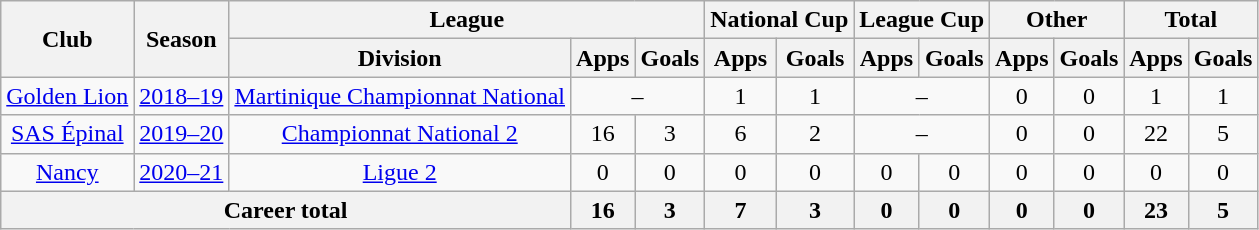<table class="wikitable" style="text-align:center">
<tr>
<th rowspan="2">Club</th>
<th rowspan="2">Season</th>
<th colspan="3">League</th>
<th colspan="2">National Cup</th>
<th colspan="2">League Cup</th>
<th colspan="2">Other</th>
<th colspan="2">Total</th>
</tr>
<tr>
<th>Division</th>
<th>Apps</th>
<th>Goals</th>
<th>Apps</th>
<th>Goals</th>
<th>Apps</th>
<th>Goals</th>
<th>Apps</th>
<th>Goals</th>
<th>Apps</th>
<th>Goals</th>
</tr>
<tr>
<td><a href='#'>Golden Lion</a></td>
<td><a href='#'>2018–19</a></td>
<td><a href='#'>Martinique Championnat National</a></td>
<td colspan="2">–</td>
<td>1</td>
<td>1</td>
<td colspan="2">–</td>
<td>0</td>
<td>0</td>
<td>1</td>
<td>1</td>
</tr>
<tr>
<td><a href='#'>SAS Épinal</a></td>
<td><a href='#'>2019–20</a></td>
<td><a href='#'>Championnat National 2</a></td>
<td>16</td>
<td>3</td>
<td>6</td>
<td>2</td>
<td colspan="2">–</td>
<td>0</td>
<td>0</td>
<td>22</td>
<td>5</td>
</tr>
<tr>
<td><a href='#'>Nancy</a></td>
<td><a href='#'>2020–21</a></td>
<td><a href='#'>Ligue 2</a></td>
<td>0</td>
<td>0</td>
<td>0</td>
<td>0</td>
<td>0</td>
<td>0</td>
<td>0</td>
<td>0</td>
<td>0</td>
<td>0</td>
</tr>
<tr>
<th colspan="3">Career total</th>
<th>16</th>
<th>3</th>
<th>7</th>
<th>3</th>
<th>0</th>
<th>0</th>
<th>0</th>
<th>0</th>
<th>23</th>
<th>5</th>
</tr>
</table>
